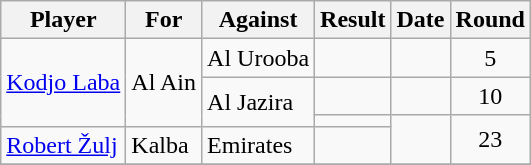<table class="wikitable">
<tr>
<th>Player</th>
<th>For</th>
<th>Against</th>
<th style="text-align:center">Result</th>
<th>Date</th>
<th>Round</th>
</tr>
<tr>
<td rowspan=3> <a href='#'>Kodjo Laba</a></td>
<td rowspan=3>Al Ain</td>
<td>Al Urooba</td>
<td></td>
<td></td>
<td align=center>5</td>
</tr>
<tr>
<td rowspan=2>Al Jazira</td>
<td></td>
<td></td>
<td align=center>10</td>
</tr>
<tr>
<td></td>
<td rowspan=2></td>
<td align=center rowspan=2>23</td>
</tr>
<tr>
<td> <a href='#'>Robert Žulj</a></td>
<td>Kalba</td>
<td>Emirates</td>
<td></td>
</tr>
<tr>
</tr>
</table>
